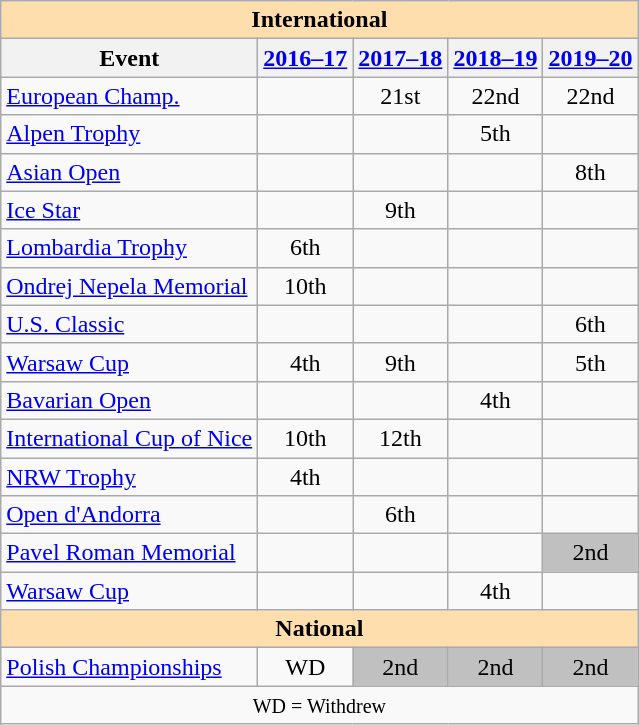<table class="wikitable" style="text-align:center">
<tr>
<th style="background-color: #ffdead; " colspan=5 align=center>International</th>
</tr>
<tr>
<th>Event</th>
<th><a href='#'>2016–17</a></th>
<th><a href='#'>2017–18</a></th>
<th><a href='#'>2018–19</a></th>
<th><a href='#'>2019–20</a></th>
</tr>
<tr>
<td align=left><a href='#'>European Champ.</a></td>
<td></td>
<td>21st</td>
<td>22nd</td>
<td>22nd</td>
</tr>
<tr>
<td align=left> <a href='#'>Alpen Trophy</a></td>
<td></td>
<td></td>
<td>5th</td>
<td></td>
</tr>
<tr>
<td align=left> <a href='#'>Asian Open</a></td>
<td></td>
<td></td>
<td></td>
<td>8th</td>
</tr>
<tr>
<td align=left> <a href='#'>Ice Star</a></td>
<td></td>
<td>9th</td>
<td></td>
<td></td>
</tr>
<tr>
<td align=left> <a href='#'>Lombardia Trophy</a></td>
<td>6th</td>
<td></td>
<td></td>
<td></td>
</tr>
<tr>
<td align=left> <a href='#'>Ondrej Nepela Memorial</a></td>
<td>10th</td>
<td></td>
<td></td>
<td></td>
</tr>
<tr>
<td align=left> <a href='#'>U.S. Classic</a></td>
<td></td>
<td></td>
<td></td>
<td>6th</td>
</tr>
<tr>
<td align=left> <a href='#'>Warsaw Cup</a></td>
<td>4th</td>
<td>9th</td>
<td></td>
<td>5th</td>
</tr>
<tr>
<td align=left><a href='#'>Bavarian Open</a></td>
<td></td>
<td></td>
<td>4th</td>
<td></td>
</tr>
<tr>
<td align=left><a href='#'>International Cup of Nice</a></td>
<td>10th</td>
<td>12th</td>
<td></td>
<td></td>
</tr>
<tr>
<td align=left><a href='#'>NRW Trophy</a></td>
<td>4th</td>
<td></td>
<td></td>
<td></td>
</tr>
<tr>
<td align=left><a href='#'>Open d'Andorra</a></td>
<td></td>
<td>6th</td>
<td></td>
<td></td>
</tr>
<tr>
<td align=left><a href='#'>Pavel Roman Memorial</a></td>
<td></td>
<td></td>
<td></td>
<td bgcolor=silver>2nd</td>
</tr>
<tr>
<td align=left><a href='#'>Warsaw Cup</a></td>
<td></td>
<td></td>
<td>4th</td>
<td></td>
</tr>
<tr>
<th style="background-color: #ffdead; " colspan=5 align=center>National</th>
</tr>
<tr>
<td align=left><a href='#'>Polish Championships</a></td>
<td>WD</td>
<td bgcolor=silver>2nd</td>
<td bgcolor=silver>2nd</td>
<td bgcolor=silver>2nd</td>
</tr>
<tr>
<td colspan=5 align=center><small> WD = Withdrew </small></td>
</tr>
</table>
